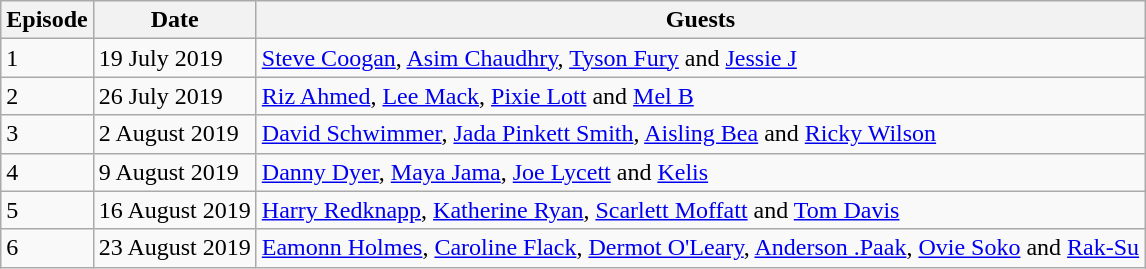<table class="wikitable">
<tr>
<th>Episode</th>
<th>Date</th>
<th>Guests</th>
</tr>
<tr>
<td>1</td>
<td>19 July 2019</td>
<td><a href='#'>Steve Coogan</a>, <a href='#'>Asim Chaudhry</a>, <a href='#'>Tyson Fury</a> and <a href='#'>Jessie J</a></td>
</tr>
<tr>
<td>2</td>
<td>26 July 2019</td>
<td><a href='#'>Riz Ahmed</a>, <a href='#'>Lee Mack</a>, <a href='#'>Pixie Lott</a> and <a href='#'>Mel B</a></td>
</tr>
<tr>
<td>3</td>
<td>2 August 2019</td>
<td><a href='#'>David Schwimmer</a>, <a href='#'>Jada Pinkett Smith</a>, <a href='#'>Aisling Bea</a> and <a href='#'>Ricky Wilson</a></td>
</tr>
<tr>
<td>4</td>
<td>9 August 2019</td>
<td><a href='#'>Danny Dyer</a>, <a href='#'>Maya Jama</a>, <a href='#'>Joe Lycett</a> and <a href='#'>Kelis</a></td>
</tr>
<tr>
<td>5</td>
<td>16 August 2019</td>
<td><a href='#'>Harry Redknapp</a>, <a href='#'>Katherine Ryan</a>, <a href='#'>Scarlett Moffatt</a> and <a href='#'>Tom Davis</a></td>
</tr>
<tr>
<td>6</td>
<td>23 August 2019</td>
<td><a href='#'>Eamonn Holmes</a>, <a href='#'>Caroline Flack</a>, <a href='#'>Dermot O'Leary</a>, <a href='#'>Anderson .Paak</a>, <a href='#'>Ovie Soko</a> and <a href='#'>Rak-Su</a></td>
</tr>
</table>
